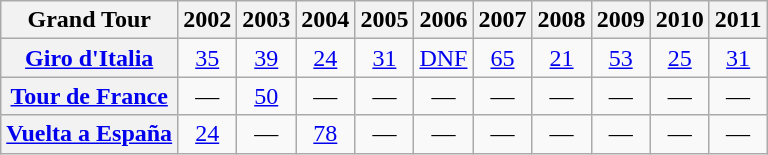<table class="wikitable plainrowheaders">
<tr>
<th>Grand Tour</th>
<th scope="col">2002</th>
<th scope="col">2003</th>
<th scope="col">2004</th>
<th scope="col">2005</th>
<th scope="col">2006</th>
<th scope="col">2007</th>
<th scope="col">2008</th>
<th scope="col">2009</th>
<th scope="col">2010</th>
<th scope="col">2011</th>
</tr>
<tr style="text-align:center;">
<th scope="row"> <a href='#'>Giro d'Italia</a></th>
<td style="text-align:center;"><a href='#'>35</a></td>
<td style="text-align:center;"><a href='#'>39</a></td>
<td style="text-align:center;"><a href='#'>24</a></td>
<td style="text-align:center;"><a href='#'>31</a></td>
<td style="text-align:center;"><a href='#'>DNF</a></td>
<td style="text-align:center;"><a href='#'>65</a></td>
<td style="text-align:center;"><a href='#'>21</a></td>
<td style="text-align:center;"><a href='#'>53</a></td>
<td style="text-align:center;"><a href='#'>25</a></td>
<td style="text-align:center;"><a href='#'>31</a></td>
</tr>
<tr style="text-align:center;">
<th scope="row"> <a href='#'>Tour de France</a></th>
<td>—</td>
<td style="text-align:center;"><a href='#'>50</a></td>
<td>—</td>
<td>—</td>
<td>—</td>
<td>—</td>
<td>—</td>
<td>—</td>
<td>—</td>
<td>—</td>
</tr>
<tr style="text-align:center;">
<th scope="row"> <a href='#'>Vuelta a España</a></th>
<td style="text-align:center;"><a href='#'>24</a></td>
<td>—</td>
<td style="text-align:center;"><a href='#'>78</a></td>
<td>—</td>
<td>—</td>
<td>—</td>
<td>—</td>
<td>—</td>
<td>—</td>
<td>—</td>
</tr>
</table>
